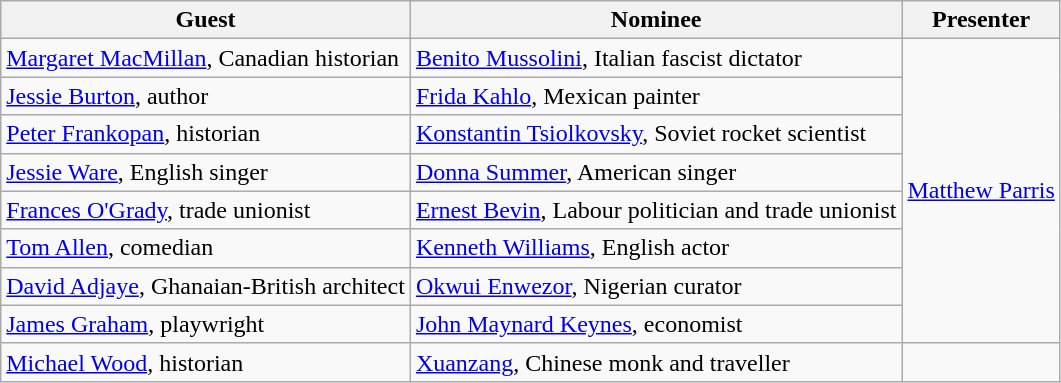<table class="wikitable">
<tr>
<th>Guest</th>
<th>Nominee</th>
<th>Presenter</th>
</tr>
<tr>
<td><a href='#'>Margaret MacMillan</a>, Canadian historian</td>
<td><a href='#'>Benito Mussolini</a>, Italian fascist dictator</td>
<td rowspan="8"><a href='#'>Matthew Parris</a></td>
</tr>
<tr>
<td><a href='#'>Jessie Burton</a>, author</td>
<td><a href='#'>Frida Kahlo</a>, Mexican painter</td>
</tr>
<tr>
<td><a href='#'>Peter Frankopan</a>, historian</td>
<td><a href='#'>Konstantin Tsiolkovsky</a>, Soviet rocket scientist</td>
</tr>
<tr>
<td><a href='#'>Jessie Ware</a>, English singer</td>
<td><a href='#'>Donna Summer</a>, American singer</td>
</tr>
<tr>
<td><a href='#'>Frances O'Grady</a>, trade unionist</td>
<td><a href='#'>Ernest Bevin</a>, Labour politician and trade unionist</td>
</tr>
<tr>
<td><a href='#'>Tom Allen</a>, comedian</td>
<td><a href='#'>Kenneth Williams</a>, English actor</td>
</tr>
<tr>
<td><a href='#'>David Adjaye</a>,  Ghanaian-British architect</td>
<td><a href='#'>Okwui Enwezor</a>, Nigerian curator</td>
</tr>
<tr>
<td><a href='#'>James Graham</a>, playwright</td>
<td><a href='#'>John Maynard Keynes</a>, economist</td>
</tr>
<tr>
<td><a href='#'>Michael Wood</a>, historian</td>
<td><a href='#'>Xuanzang</a>, Chinese monk and traveller</td>
</tr>
</table>
